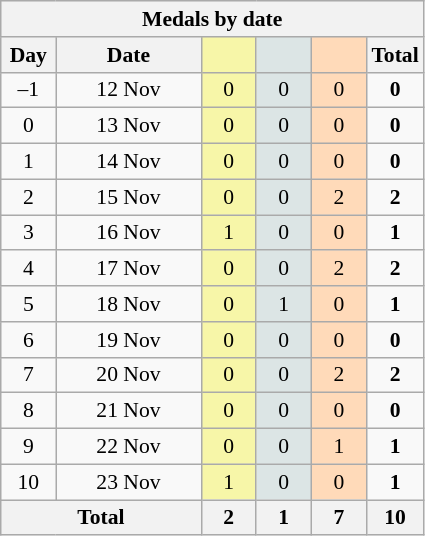<table class="wikitable" style="font-size:90%; text-align:center;">
<tr style="background:#efefef;">
<th colspan=6><strong>Medals by date</strong></th>
</tr>
<tr>
<th width=30><strong>Day</strong></th>
<th width=90><strong>Date</strong></th>
<th width=30 style="background:#F7F6A8;"></th>
<th width=30 style="background:#DCE5E5;"></th>
<th width=30 style="background:#FFDAB9;"></th>
<th width=30><strong>Total</strong></th>
</tr>
<tr>
<td>–1</td>
<td>12 Nov</td>
<td style="background:#F7F6A8;">0</td>
<td style="background:#DCE5E5;">0</td>
<td style="background:#FFDAB9;">0</td>
<td><strong>0</strong></td>
</tr>
<tr>
<td>0</td>
<td>13 Nov</td>
<td style="background:#F7F6A8;">0</td>
<td style="background:#DCE5E5;">0</td>
<td style="background:#FFDAB9;">0</td>
<td><strong>0</strong></td>
</tr>
<tr>
<td>1</td>
<td>14 Nov</td>
<td style="background:#F7F6A8;">0</td>
<td style="background:#DCE5E5;">0</td>
<td style="background:#FFDAB9;">0</td>
<td><strong>0</strong></td>
</tr>
<tr>
<td>2</td>
<td>15 Nov</td>
<td style="background:#F7F6A8;">0</td>
<td style="background:#DCE5E5;">0</td>
<td style="background:#FFDAB9;">2</td>
<td><strong>2</strong></td>
</tr>
<tr>
<td>3</td>
<td>16 Nov</td>
<td style="background:#F7F6A8;">1</td>
<td style="background:#DCE5E5;">0</td>
<td style="background:#FFDAB9;">0</td>
<td><strong>1</strong></td>
</tr>
<tr>
<td>4</td>
<td>17 Nov</td>
<td style="background:#F7F6A8;">0</td>
<td style="background:#DCE5E5;">0</td>
<td style="background:#FFDAB9;">2</td>
<td><strong>2</strong></td>
</tr>
<tr>
<td>5</td>
<td>18 Nov</td>
<td style="background:#F7F6A8;">0</td>
<td style="background:#DCE5E5;">1</td>
<td style="background:#FFDAB9;">0</td>
<td><strong>1</strong></td>
</tr>
<tr>
<td>6</td>
<td>19 Nov</td>
<td style="background:#F7F6A8;">0</td>
<td style="background:#DCE5E5;">0</td>
<td style="background:#FFDAB9;">0</td>
<td><strong>0</strong></td>
</tr>
<tr>
<td>7</td>
<td>20 Nov</td>
<td style="background:#F7F6A8;">0</td>
<td style="background:#DCE5E5;">0</td>
<td style="background:#FFDAB9;">2</td>
<td><strong>2</strong></td>
</tr>
<tr>
<td>8</td>
<td>21 Nov</td>
<td style="background:#F7F6A8;">0</td>
<td style="background:#DCE5E5;">0</td>
<td style="background:#FFDAB9;">0</td>
<td><strong>0</strong></td>
</tr>
<tr>
<td>9</td>
<td>22 Nov</td>
<td style="background:#F7F6A8;">0</td>
<td style="background:#DCE5E5;">0</td>
<td style="background:#FFDAB9;">1</td>
<td><strong>1</strong></td>
</tr>
<tr>
<td>10</td>
<td>23 Nov</td>
<td style="background:#F7F6A8;">1</td>
<td style="background:#DCE5E5;">0</td>
<td style="background:#FFDAB9;">0</td>
<td><strong>1</strong></td>
</tr>
<tr>
<th colspan="2"><strong>Total</strong></th>
<th><strong>2</strong></th>
<th><strong>1</strong></th>
<th><strong>7</strong></th>
<th><strong>10</strong></th>
</tr>
</table>
